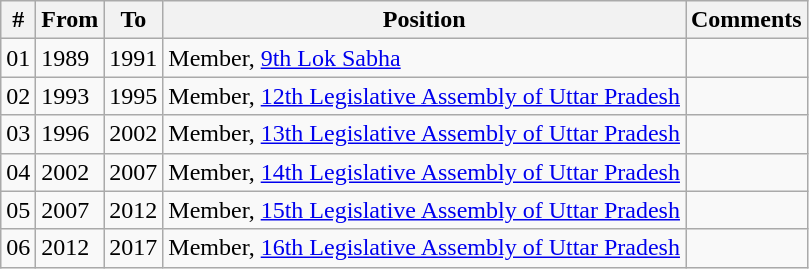<table class="wikitable  sortable">
<tr>
<th>#</th>
<th>From</th>
<th>To</th>
<th>Position</th>
<th>Comments</th>
</tr>
<tr>
<td>01</td>
<td>1989</td>
<td>1991</td>
<td>Member, <a href='#'>9th Lok Sabha</a></td>
<td></td>
</tr>
<tr>
<td>02</td>
<td>1993</td>
<td>1995</td>
<td>Member, <a href='#'>12th Legislative Assembly of Uttar Pradesh</a></td>
<td></td>
</tr>
<tr>
<td>03</td>
<td>1996</td>
<td>2002</td>
<td>Member, <a href='#'>13th Legislative Assembly of Uttar Pradesh</a></td>
<td></td>
</tr>
<tr>
<td>04</td>
<td>2002</td>
<td>2007</td>
<td>Member, <a href='#'>14th Legislative Assembly of Uttar Pradesh</a></td>
<td></td>
</tr>
<tr>
<td>05</td>
<td>2007</td>
<td>2012</td>
<td>Member, <a href='#'>15th Legislative Assembly of Uttar Pradesh</a></td>
<td></td>
</tr>
<tr>
<td>06</td>
<td>2012</td>
<td>2017</td>
<td>Member, <a href='#'>16th Legislative Assembly of Uttar Pradesh</a></td>
<td></td>
</tr>
</table>
